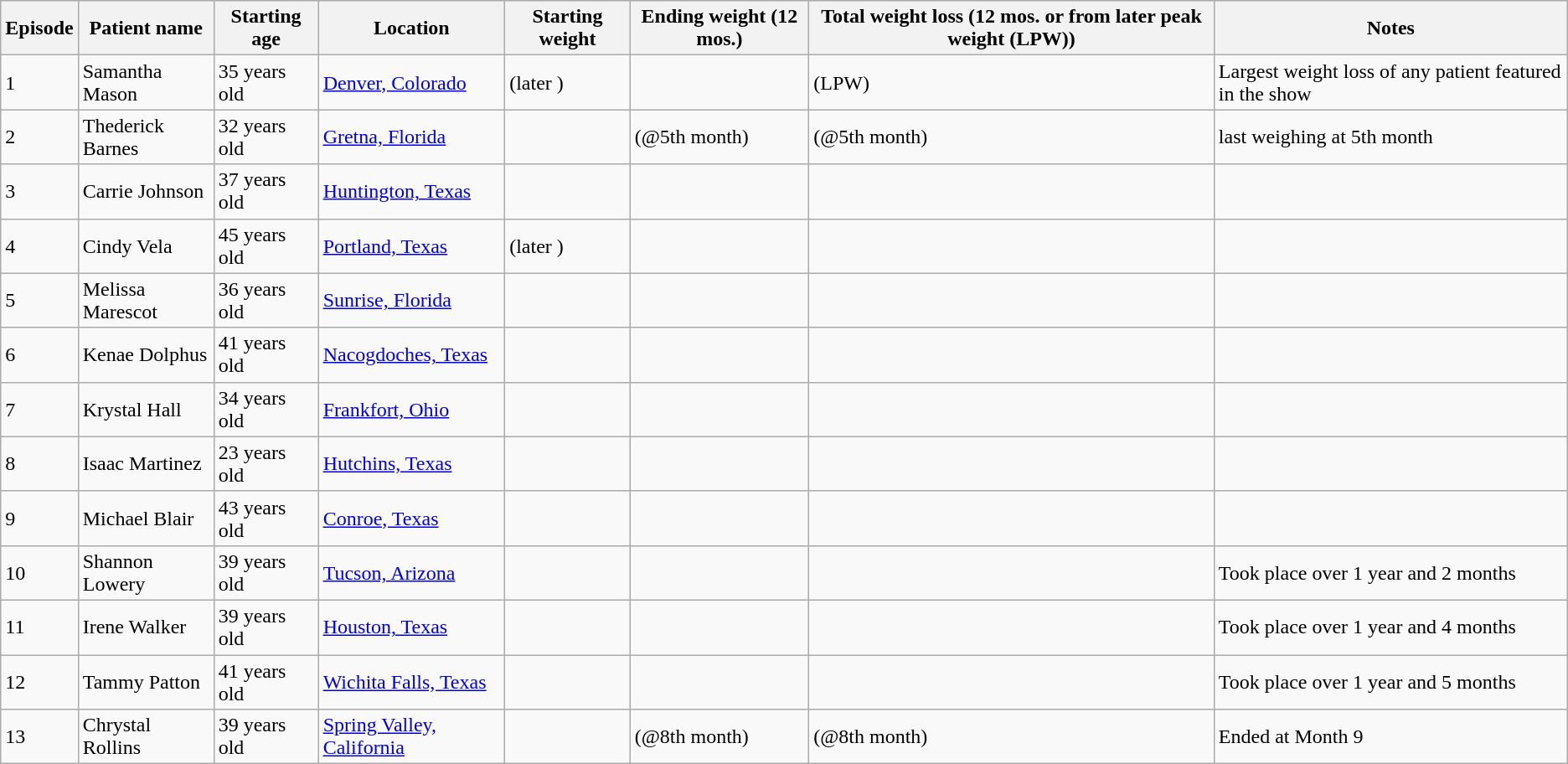<table class="wikitable sortable ">
<tr>
<th>Episode</th>
<th>Patient name</th>
<th>Starting age</th>
<th>Location</th>
<th>Starting weight</th>
<th>Ending weight (12 mos.)</th>
<th>Total weight loss (12 mos. or from later peak weight (LPW))</th>
<th>Notes</th>
</tr>
<tr>
<td>1</td>
<td>Samantha Mason</td>
<td>35 years old</td>
<td><a href='#'>Denver, Colorado</a></td>
<td> (later )</td>
<td></td>
<td> (LPW)</td>
<td>Largest weight loss of any patient featured in the show</td>
</tr>
<tr>
<td>2</td>
<td>Thederick Barnes</td>
<td>32 years old</td>
<td><a href='#'>Gretna, Florida</a></td>
<td></td>
<td> (@5th month)</td>
<td> (@5th month)</td>
<td>last weighing at 5th month</td>
</tr>
<tr>
<td>3</td>
<td>Carrie Johnson</td>
<td>37 years old</td>
<td><a href='#'>Huntington, Texas</a></td>
<td></td>
<td></td>
<td></td>
<td></td>
</tr>
<tr>
<td>4</td>
<td>Cindy Vela</td>
<td>45 years old</td>
<td><a href='#'>Portland, Texas</a></td>
<td>(later )</td>
<td></td>
<td></td>
<td></td>
</tr>
<tr>
<td>5</td>
<td>Melissa Marescot</td>
<td>36 years old</td>
<td><a href='#'>Sunrise, Florida</a></td>
<td></td>
<td></td>
<td></td>
<td></td>
</tr>
<tr>
<td>6</td>
<td>Kenae Dolphus</td>
<td>41 years old</td>
<td><a href='#'>Nacogdoches, Texas</a></td>
<td></td>
<td></td>
<td></td>
<td></td>
</tr>
<tr>
<td>7</td>
<td>Krystal Hall</td>
<td>34 years old</td>
<td><a href='#'>Frankfort, Ohio</a></td>
<td></td>
<td></td>
<td></td>
<td></td>
</tr>
<tr>
<td>8</td>
<td>Isaac Martinez</td>
<td>23 years old</td>
<td><a href='#'>Hutchins, Texas</a></td>
<td></td>
<td></td>
<td></td>
<td></td>
</tr>
<tr>
<td>9</td>
<td>Michael Blair</td>
<td>43 years old</td>
<td><a href='#'>Conroe, Texas</a></td>
<td></td>
<td></td>
<td></td>
<td></td>
</tr>
<tr>
<td>10</td>
<td>Shannon Lowery</td>
<td>39 years old</td>
<td><a href='#'>Tucson, Arizona</a></td>
<td></td>
<td></td>
<td></td>
<td>Took place over 1 year and 2 months</td>
</tr>
<tr>
<td>11</td>
<td>Irene Walker</td>
<td>39 years old</td>
<td><a href='#'>Houston, Texas</a></td>
<td></td>
<td></td>
<td> </td>
<td>Took place over 1 year and 4 months</td>
</tr>
<tr>
<td>12</td>
<td>Tammy Patton</td>
<td>41 years old</td>
<td><a href='#'>Wichita Falls, Texas</a></td>
<td></td>
<td></td>
<td></td>
<td>Took place over 1 year and 5 months</td>
</tr>
<tr>
<td>13</td>
<td>Chrystal Rollins</td>
<td>39 years old</td>
<td><a href='#'>Spring Valley, California</a></td>
<td></td>
<td> (@8th month)</td>
<td> (@8th month)</td>
<td>Ended at Month 9</td>
</tr>
</table>
